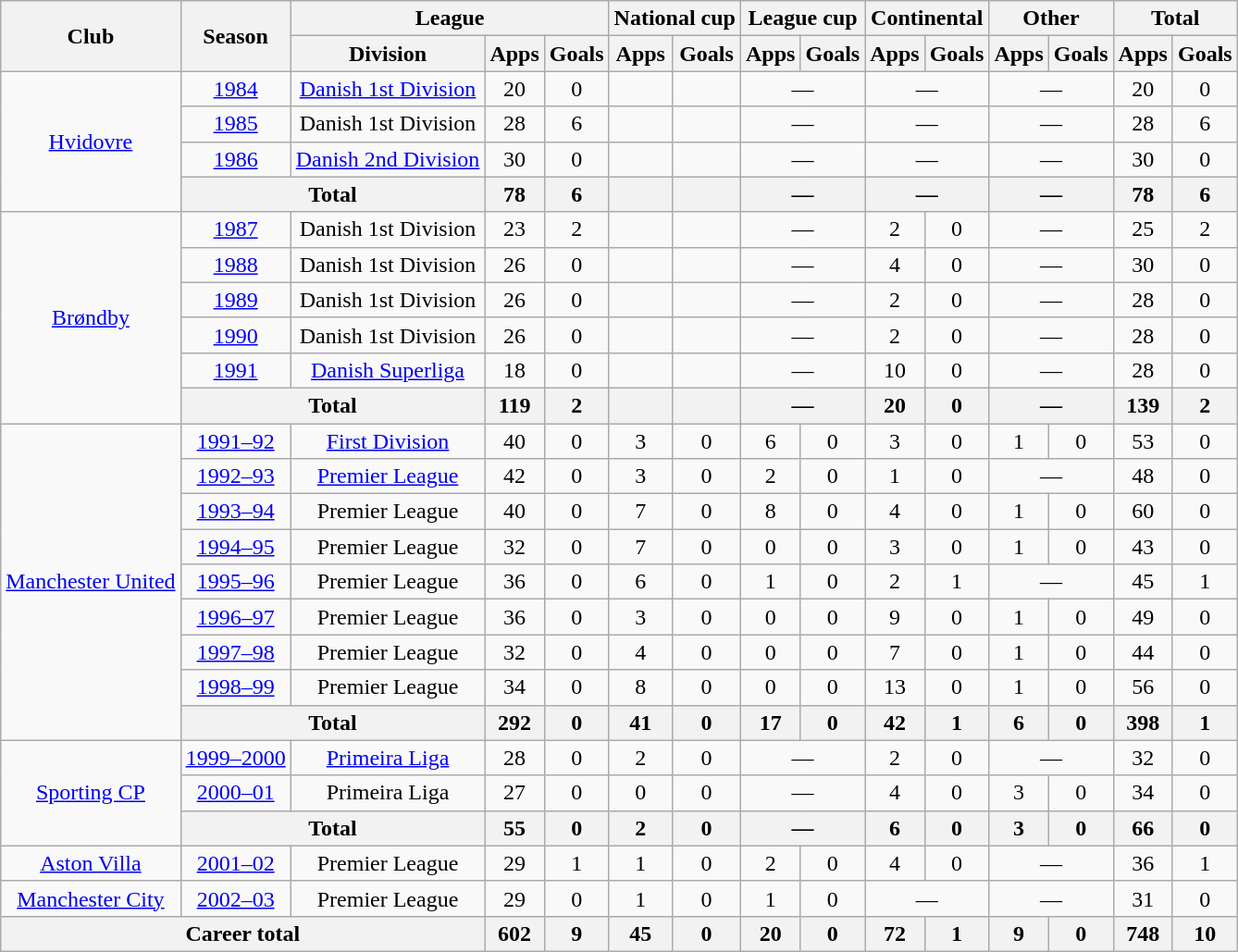<table class="wikitable" style="text-align:center">
<tr>
<th rowspan="2">Club</th>
<th rowspan="2">Season</th>
<th colspan="3">League</th>
<th colspan="2">National cup</th>
<th colspan="2">League cup</th>
<th colspan="2">Continental</th>
<th colspan="2">Other</th>
<th colspan="2">Total</th>
</tr>
<tr>
<th>Division</th>
<th>Apps</th>
<th>Goals</th>
<th>Apps</th>
<th>Goals</th>
<th>Apps</th>
<th>Goals</th>
<th>Apps</th>
<th>Goals</th>
<th>Apps</th>
<th>Goals</th>
<th>Apps</th>
<th>Goals</th>
</tr>
<tr>
<td rowspan="4"><a href='#'>Hvidovre</a></td>
<td><a href='#'>1984</a></td>
<td><a href='#'>Danish 1st Division</a></td>
<td>20</td>
<td>0</td>
<td></td>
<td></td>
<td colspan="2">—</td>
<td colspan="2">—</td>
<td colspan="2">—</td>
<td>20</td>
<td>0</td>
</tr>
<tr>
<td><a href='#'>1985</a></td>
<td>Danish 1st Division</td>
<td>28</td>
<td>6</td>
<td></td>
<td></td>
<td colspan="2">—</td>
<td colspan="2">—</td>
<td colspan="2">—</td>
<td>28</td>
<td>6</td>
</tr>
<tr>
<td><a href='#'>1986</a></td>
<td><a href='#'>Danish 2nd Division</a></td>
<td>30</td>
<td>0</td>
<td></td>
<td></td>
<td colspan="2">—</td>
<td colspan="2">—</td>
<td colspan="2">—</td>
<td>30</td>
<td>0</td>
</tr>
<tr>
<th colspan="2">Total</th>
<th>78</th>
<th>6</th>
<th></th>
<th></th>
<th colspan="2">—</th>
<th colspan="2">—</th>
<th colspan="2">—</th>
<th>78</th>
<th>6</th>
</tr>
<tr>
<td rowspan="6"><a href='#'>Brøndby</a></td>
<td><a href='#'>1987</a></td>
<td>Danish 1st Division</td>
<td>23</td>
<td>2</td>
<td></td>
<td></td>
<td colspan="2">—</td>
<td>2</td>
<td>0</td>
<td colspan="2">—</td>
<td>25</td>
<td>2</td>
</tr>
<tr>
<td><a href='#'>1988</a></td>
<td>Danish 1st Division</td>
<td>26</td>
<td>0</td>
<td></td>
<td></td>
<td colspan="2">—</td>
<td>4</td>
<td>0</td>
<td colspan="2">—</td>
<td>30</td>
<td>0</td>
</tr>
<tr>
<td><a href='#'>1989</a></td>
<td>Danish 1st Division</td>
<td>26</td>
<td>0</td>
<td></td>
<td></td>
<td colspan="2">—</td>
<td>2</td>
<td>0</td>
<td colspan="2">—</td>
<td>28</td>
<td>0</td>
</tr>
<tr>
<td><a href='#'>1990</a></td>
<td>Danish 1st Division</td>
<td>26</td>
<td>0</td>
<td></td>
<td></td>
<td colspan="2">—</td>
<td>2</td>
<td>0</td>
<td colspan="2">—</td>
<td>28</td>
<td>0</td>
</tr>
<tr>
<td><a href='#'>1991</a></td>
<td><a href='#'>Danish Superliga</a></td>
<td>18</td>
<td>0</td>
<td></td>
<td></td>
<td colspan="2">—</td>
<td>10</td>
<td>0</td>
<td colspan="2">—</td>
<td>28</td>
<td>0</td>
</tr>
<tr>
<th colspan="2">Total</th>
<th>119</th>
<th>2</th>
<th></th>
<th></th>
<th colspan="2">—</th>
<th>20</th>
<th>0</th>
<th colspan="2">—</th>
<th>139</th>
<th>2</th>
</tr>
<tr>
<td rowspan="9"><a href='#'>Manchester United</a></td>
<td><a href='#'>1991–92</a></td>
<td><a href='#'>First Division</a></td>
<td>40</td>
<td>0</td>
<td>3</td>
<td>0</td>
<td>6</td>
<td>0</td>
<td>3</td>
<td>0</td>
<td>1</td>
<td>0</td>
<td>53</td>
<td>0</td>
</tr>
<tr>
<td><a href='#'>1992–93</a></td>
<td><a href='#'>Premier League</a></td>
<td>42</td>
<td>0</td>
<td>3</td>
<td>0</td>
<td>2</td>
<td>0</td>
<td>1</td>
<td>0</td>
<td colspan="2">—</td>
<td>48</td>
<td>0</td>
</tr>
<tr>
<td><a href='#'>1993–94</a></td>
<td>Premier League</td>
<td>40</td>
<td>0</td>
<td>7</td>
<td>0</td>
<td>8</td>
<td>0</td>
<td>4</td>
<td>0</td>
<td>1</td>
<td>0</td>
<td>60</td>
<td>0</td>
</tr>
<tr>
<td><a href='#'>1994–95</a></td>
<td>Premier League</td>
<td>32</td>
<td>0</td>
<td>7</td>
<td>0</td>
<td>0</td>
<td>0</td>
<td>3</td>
<td>0</td>
<td>1</td>
<td>0</td>
<td>43</td>
<td>0</td>
</tr>
<tr>
<td><a href='#'>1995–96</a></td>
<td>Premier League</td>
<td>36</td>
<td>0</td>
<td>6</td>
<td>0</td>
<td>1</td>
<td>0</td>
<td>2</td>
<td>1</td>
<td colspan="2">—</td>
<td>45</td>
<td>1</td>
</tr>
<tr>
<td><a href='#'>1996–97</a></td>
<td>Premier League</td>
<td>36</td>
<td>0</td>
<td>3</td>
<td>0</td>
<td>0</td>
<td>0</td>
<td>9</td>
<td>0</td>
<td>1</td>
<td>0</td>
<td>49</td>
<td>0</td>
</tr>
<tr>
<td><a href='#'>1997–98</a></td>
<td>Premier League</td>
<td>32</td>
<td>0</td>
<td>4</td>
<td>0</td>
<td>0</td>
<td>0</td>
<td>7</td>
<td>0</td>
<td>1</td>
<td>0</td>
<td>44</td>
<td>0</td>
</tr>
<tr>
<td><a href='#'>1998–99</a></td>
<td>Premier League</td>
<td>34</td>
<td>0</td>
<td>8</td>
<td>0</td>
<td>0</td>
<td>0</td>
<td>13</td>
<td>0</td>
<td>1</td>
<td>0</td>
<td>56</td>
<td>0</td>
</tr>
<tr>
<th colspan="2">Total</th>
<th>292</th>
<th>0</th>
<th>41</th>
<th>0</th>
<th>17</th>
<th>0</th>
<th>42</th>
<th>1</th>
<th>6</th>
<th>0</th>
<th>398</th>
<th>1</th>
</tr>
<tr>
<td rowspan="3"><a href='#'>Sporting CP</a></td>
<td><a href='#'>1999–2000</a></td>
<td><a href='#'>Primeira Liga</a></td>
<td>28</td>
<td>0</td>
<td>2</td>
<td>0</td>
<td colspan="2">—</td>
<td>2</td>
<td>0</td>
<td colspan="2">—</td>
<td>32</td>
<td>0</td>
</tr>
<tr>
<td><a href='#'>2000–01</a></td>
<td>Primeira Liga</td>
<td>27</td>
<td>0</td>
<td>0</td>
<td>0</td>
<td colspan="2">—</td>
<td>4</td>
<td>0</td>
<td>3</td>
<td>0</td>
<td>34</td>
<td>0</td>
</tr>
<tr>
<th colspan="2">Total</th>
<th>55</th>
<th>0</th>
<th>2</th>
<th>0</th>
<th colspan="2">—</th>
<th>6</th>
<th>0</th>
<th>3</th>
<th>0</th>
<th>66</th>
<th>0</th>
</tr>
<tr>
<td><a href='#'>Aston Villa</a></td>
<td><a href='#'>2001–02</a></td>
<td>Premier League</td>
<td>29</td>
<td>1</td>
<td>1</td>
<td>0</td>
<td>2</td>
<td>0</td>
<td>4</td>
<td>0</td>
<td colspan="2">—</td>
<td>36</td>
<td>1</td>
</tr>
<tr>
<td><a href='#'>Manchester City</a></td>
<td><a href='#'>2002–03</a></td>
<td>Premier League</td>
<td>29</td>
<td>0</td>
<td>1</td>
<td>0</td>
<td>1</td>
<td>0</td>
<td colspan="2">—</td>
<td colspan="2">—</td>
<td>31</td>
<td>0</td>
</tr>
<tr>
<th colspan="3">Career total</th>
<th>602</th>
<th>9</th>
<th>45</th>
<th>0</th>
<th>20</th>
<th>0</th>
<th>72</th>
<th>1</th>
<th>9</th>
<th>0</th>
<th>748</th>
<th>10</th>
</tr>
</table>
